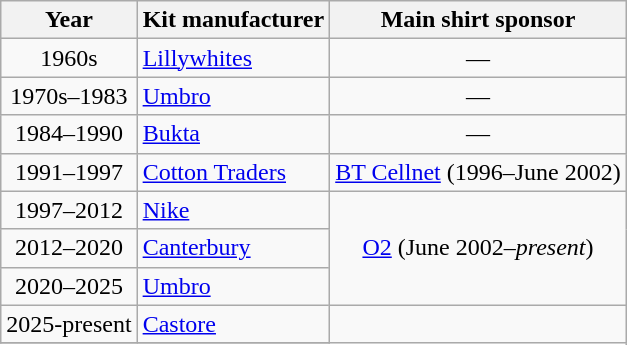<table class=wikitable style="text-align:center">
<tr>
<th>Year</th>
<th>Kit manufacturer</th>
<th>Main shirt sponsor</th>
</tr>
<tr>
<td>1960s</td>
<td style="text-align:left"> <a href='#'>Lillywhites</a></td>
<td align=center>—</td>
</tr>
<tr>
<td>1970s–1983</td>
<td style="text-align:left"> <a href='#'>Umbro</a></td>
<td align=center>—</td>
</tr>
<tr>
<td>1984–1990</td>
<td style="text-align:left"> <a href='#'>Bukta</a></td>
<td align=center>—</td>
</tr>
<tr>
<td>1991–1997</td>
<td style="text-align:left"> <a href='#'>Cotton Traders</a></td>
<td><a href='#'>BT Cellnet</a> (1996–June 2002)</td>
</tr>
<tr>
<td>1997–2012</td>
<td style="text-align:left"> <a href='#'>Nike</a></td>
<td rowspan=3><a href='#'>O2</a> (June 2002–<em>present</em>)</td>
</tr>
<tr>
<td>2012–2020</td>
<td style="text-align:left"> <a href='#'>Canterbury</a></td>
</tr>
<tr>
<td>2020–2025</td>
<td style="text-align:left"> <a href='#'>Umbro</a></td>
</tr>
<tr>
<td>2025-present</td>
<td style="text-align:left"> <a href='#'>Castore</a></td>
</tr>
<tr>
</tr>
</table>
